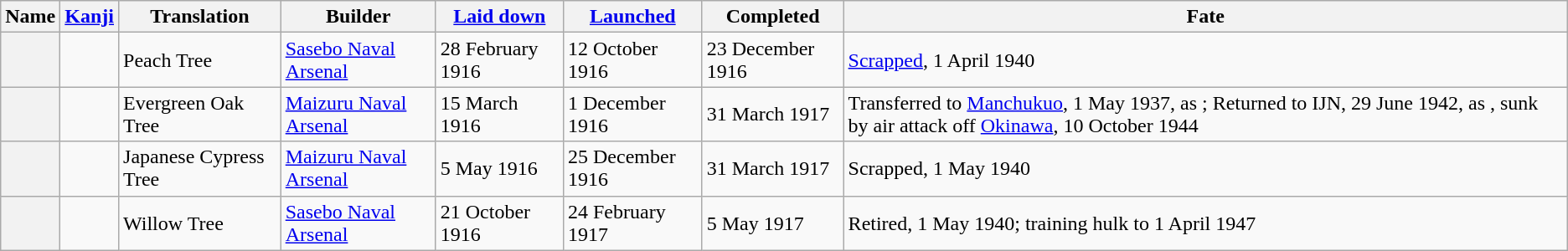<table class="wikitable plainrowheaders">
<tr>
<th scope="col">Name</th>
<th scope="col"><a href='#'>Kanji</a></th>
<th scope="col">Translation</th>
<th scope="col">Builder</th>
<th scope="col"><a href='#'>Laid down</a></th>
<th scope="col"><a href='#'>Launched</a></th>
<th scope="col">Completed</th>
<th scope="col">Fate</th>
</tr>
<tr>
<th scope="row"></th>
<td></td>
<td>Peach Tree</td>
<td><a href='#'>Sasebo Naval Arsenal</a></td>
<td>28 February 1916</td>
<td>12 October 1916</td>
<td>23 December 1916</td>
<td><a href='#'>Scrapped</a>, 1 April 1940</td>
</tr>
<tr>
<th scope="row"></th>
<td></td>
<td>Evergreen Oak Tree</td>
<td><a href='#'>Maizuru Naval Arsenal</a></td>
<td>15 March 1916</td>
<td>1 December 1916</td>
<td>31 March 1917</td>
<td>Transferred to <a href='#'>Manchukuo</a>, 1 May 1937, as ; Returned to IJN, 29 June 1942, as , sunk by air attack off <a href='#'>Okinawa</a>, 10 October 1944</td>
</tr>
<tr>
<th scope="row"></th>
<td></td>
<td>Japanese Cypress Tree</td>
<td><a href='#'>Maizuru Naval Arsenal</a></td>
<td>5 May 1916</td>
<td>25 December 1916</td>
<td>31 March 1917</td>
<td>Scrapped, 1 May 1940</td>
</tr>
<tr>
<th scope="row"></th>
<td></td>
<td>Willow Tree</td>
<td><a href='#'>Sasebo Naval Arsenal</a></td>
<td>21 October 1916</td>
<td>24 February 1917</td>
<td>5 May 1917</td>
<td>Retired, 1 May 1940; training hulk to 1 April 1947</td>
</tr>
</table>
